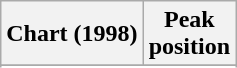<table class="wikitable sortable plainrowheaders" style="text-align:center">
<tr>
<th>Chart (1998)</th>
<th>Peak<br>position</th>
</tr>
<tr>
</tr>
<tr>
</tr>
<tr>
</tr>
</table>
